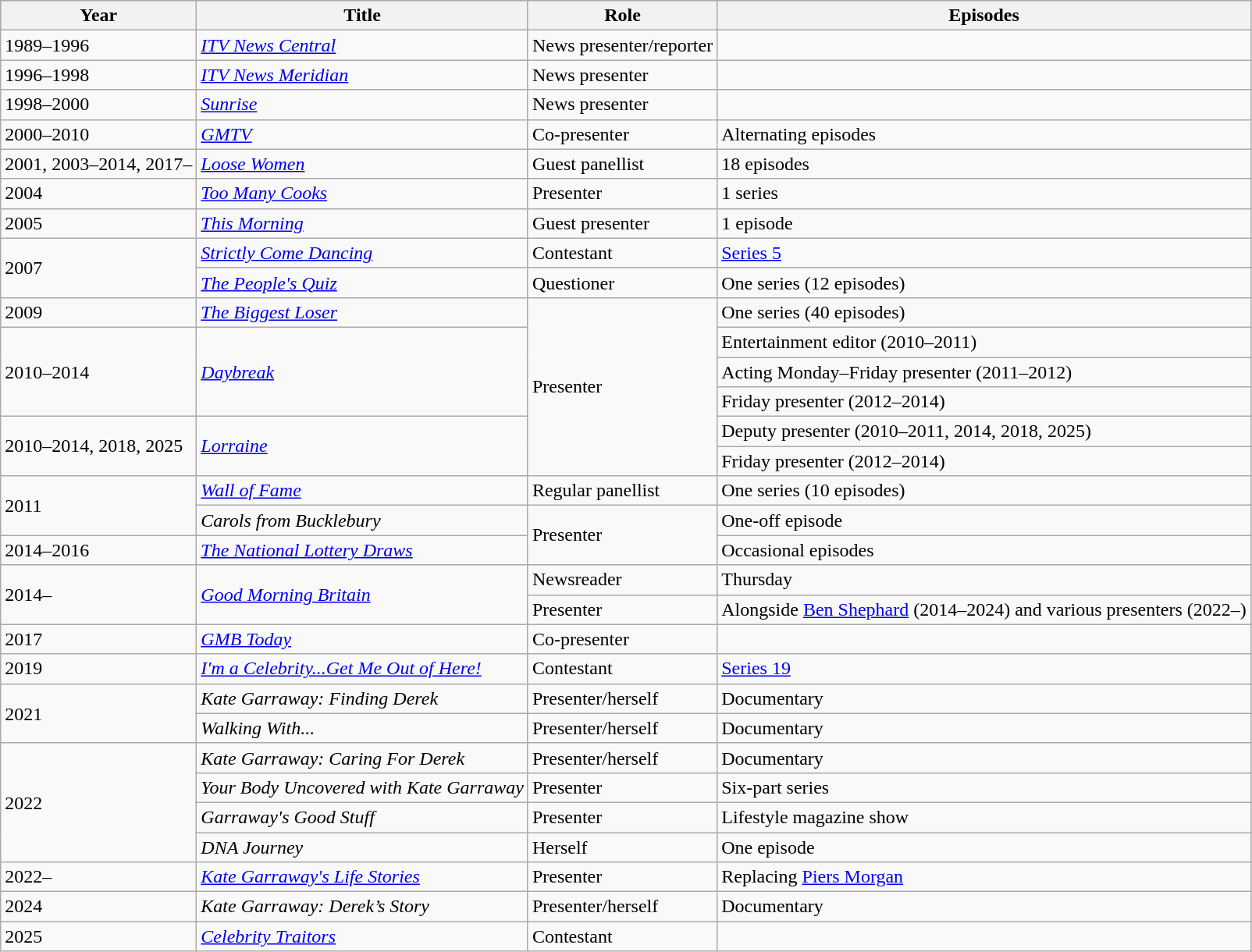<table class="wikitable">
<tr style="background:#b0c4de; text-align:center;">
<th>Year</th>
<th>Title</th>
<th>Role</th>
<th>Episodes</th>
</tr>
<tr>
<td>1989–1996</td>
<td><em><a href='#'>ITV News Central</a></em></td>
<td>News presenter/reporter</td>
<td></td>
</tr>
<tr>
<td>1996–1998</td>
<td><em><a href='#'>ITV News Meridian</a></em></td>
<td>News presenter</td>
<td></td>
</tr>
<tr>
<td>1998–2000</td>
<td><em><a href='#'>Sunrise</a></em></td>
<td>News presenter</td>
<td></td>
</tr>
<tr>
<td>2000–2010</td>
<td><em><a href='#'>GMTV</a></em></td>
<td>Co-presenter</td>
<td>Alternating episodes</td>
</tr>
<tr>
<td>2001, 2003–2014, 2017–</td>
<td><em><a href='#'>Loose Women</a></em></td>
<td>Guest panellist</td>
<td>18 episodes</td>
</tr>
<tr>
<td>2004</td>
<td><em><a href='#'>Too Many Cooks</a></em></td>
<td>Presenter</td>
<td>1 series</td>
</tr>
<tr>
<td>2005</td>
<td><em><a href='#'>This Morning</a></em></td>
<td>Guest presenter</td>
<td>1 episode</td>
</tr>
<tr>
<td rowspan=2>2007</td>
<td><em><a href='#'>Strictly Come Dancing</a></em></td>
<td>Contestant</td>
<td><a href='#'>Series 5</a></td>
</tr>
<tr>
<td><em><a href='#'>The People's Quiz</a></em></td>
<td>Questioner</td>
<td>One series (12 episodes)</td>
</tr>
<tr>
<td>2009</td>
<td><em><a href='#'>The Biggest Loser</a></em></td>
<td rowspan="6">Presenter</td>
<td>One series (40 episodes)</td>
</tr>
<tr>
<td rowspan=3>2010–2014</td>
<td rowspan=3><em><a href='#'>Daybreak</a></em></td>
<td>Entertainment editor (2010–2011)</td>
</tr>
<tr>
<td>Acting Monday–Friday presenter (2011–2012)</td>
</tr>
<tr>
<td>Friday presenter (2012–2014)</td>
</tr>
<tr>
<td rowspan=2>2010–2014, 2018, 2025</td>
<td rowspan=2><em><a href='#'>Lorraine</a></em></td>
<td>Deputy presenter (2010–2011, 2014, 2018, 2025)</td>
</tr>
<tr>
<td>Friday presenter (2012–2014)</td>
</tr>
<tr>
<td rowspan="2">2011</td>
<td><em><a href='#'>Wall of Fame</a></em></td>
<td>Regular panellist</td>
<td>One series (10 episodes)</td>
</tr>
<tr>
<td><em>Carols from Bucklebury</em></td>
<td rowspan="2">Presenter</td>
<td>One-off episode</td>
</tr>
<tr>
<td>2014–2016</td>
<td><em><a href='#'>The National Lottery Draws</a></em></td>
<td>Occasional episodes</td>
</tr>
<tr>
<td rowspan=2>2014–</td>
<td rowspan=2><em><a href='#'>Good Morning Britain</a></em></td>
<td>Newsreader</td>
<td>Thursday</td>
</tr>
<tr>
<td>Presenter</td>
<td>Alongside <a href='#'>Ben Shephard</a> (2014–2024) and various presenters (2022–)</td>
</tr>
<tr>
<td>2017</td>
<td><em><a href='#'>GMB Today</a></em></td>
<td>Co-presenter</td>
<td></td>
</tr>
<tr>
<td>2019</td>
<td><em><a href='#'>I'm a Celebrity...Get Me Out of Here!</a></em></td>
<td>Contestant</td>
<td><a href='#'>Series 19</a></td>
</tr>
<tr>
<td rowspan=2>2021</td>
<td><em>Kate Garraway: Finding Derek</em></td>
<td>Presenter/herself</td>
<td>Documentary</td>
</tr>
<tr>
<td><em>Walking With...</em></td>
<td>Presenter/herself</td>
<td>Documentary</td>
</tr>
<tr>
<td rowspan="4">2022</td>
<td><em>Kate Garraway: Caring For Derek</em></td>
<td>Presenter/herself</td>
<td>Documentary</td>
</tr>
<tr>
<td><em>Your Body Uncovered with Kate Garraway</em></td>
<td>Presenter</td>
<td>Six-part series</td>
</tr>
<tr>
<td><em>Garraway's Good Stuff</em></td>
<td>Presenter</td>
<td>Lifestyle magazine show</td>
</tr>
<tr>
<td><em>DNA Journey</em></td>
<td>Herself</td>
<td>One episode</td>
</tr>
<tr>
<td>2022–</td>
<td><em><a href='#'>Kate Garraway's Life Stories</a></em></td>
<td>Presenter</td>
<td>Replacing <a href='#'>Piers Morgan</a></td>
</tr>
<tr>
<td>2024</td>
<td><em>Kate Garraway: Derek’s Story</em></td>
<td>Presenter/herself</td>
<td>Documentary</td>
</tr>
<tr>
<td>2025</td>
<td><em><a href='#'>Celebrity Traitors</a></em></td>
<td>Contestant</td>
<td></td>
</tr>
</table>
